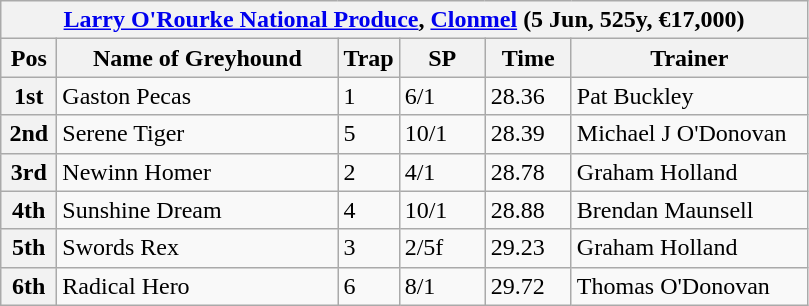<table class="wikitable">
<tr>
<th colspan="6"><a href='#'>Larry O'Rourke National Produce</a>, <a href='#'>Clonmel</a> (5 Jun, 525y, €17,000)</th>
</tr>
<tr>
<th width=30>Pos</th>
<th width=180>Name of Greyhound</th>
<th width=30>Trap</th>
<th width=50>SP</th>
<th width=50>Time</th>
<th width=150>Trainer</th>
</tr>
<tr>
<th>1st</th>
<td>Gaston Pecas</td>
<td>1</td>
<td>6/1</td>
<td>28.36</td>
<td>Pat Buckley</td>
</tr>
<tr>
<th>2nd</th>
<td>Serene Tiger</td>
<td>5</td>
<td>10/1</td>
<td>28.39</td>
<td>Michael J O'Donovan</td>
</tr>
<tr>
<th>3rd</th>
<td>Newinn Homer</td>
<td>2</td>
<td>4/1</td>
<td>28.78</td>
<td>Graham Holland</td>
</tr>
<tr>
<th>4th</th>
<td>Sunshine Dream</td>
<td>4</td>
<td>10/1</td>
<td>28.88</td>
<td>Brendan Maunsell</td>
</tr>
<tr>
<th>5th</th>
<td>Swords Rex</td>
<td>3</td>
<td>2/5f</td>
<td>29.23</td>
<td>Graham Holland</td>
</tr>
<tr>
<th>6th</th>
<td>Radical Hero</td>
<td>6</td>
<td>8/1</td>
<td>29.72</td>
<td>Thomas O'Donovan</td>
</tr>
</table>
